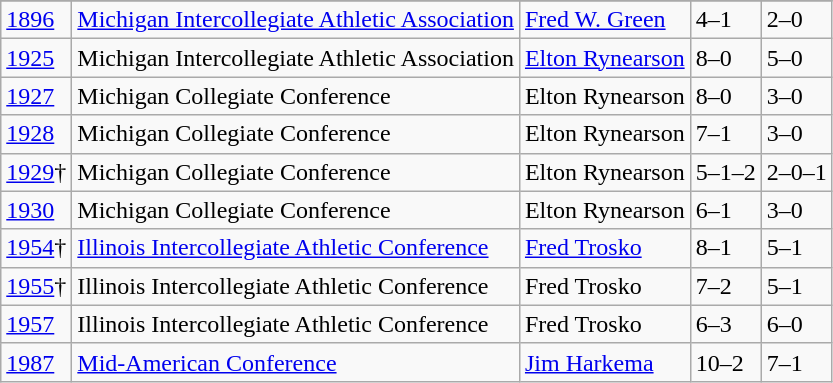<table class="wikitable">
<tr>
</tr>
<tr>
<td><a href='#'>1896</a></td>
<td><a href='#'>Michigan Intercollegiate Athletic Association</a></td>
<td><a href='#'>Fred W. Green</a></td>
<td>4–1</td>
<td>2–0</td>
</tr>
<tr>
<td><a href='#'>1925</a></td>
<td>Michigan Intercollegiate Athletic Association</td>
<td><a href='#'>Elton Rynearson</a></td>
<td>8–0</td>
<td>5–0</td>
</tr>
<tr>
<td><a href='#'>1927</a></td>
<td>Michigan Collegiate Conference</td>
<td>Elton Rynearson</td>
<td>8–0</td>
<td>3–0</td>
</tr>
<tr>
<td><a href='#'>1928</a></td>
<td>Michigan Collegiate Conference</td>
<td>Elton Rynearson</td>
<td>7–1</td>
<td>3–0</td>
</tr>
<tr>
<td><a href='#'>1929</a>†</td>
<td>Michigan Collegiate Conference</td>
<td>Elton Rynearson</td>
<td>5–1–2</td>
<td>2–0–1</td>
</tr>
<tr>
<td><a href='#'>1930</a></td>
<td>Michigan Collegiate Conference</td>
<td>Elton Rynearson</td>
<td>6–1</td>
<td>3–0</td>
</tr>
<tr>
<td><a href='#'>1954</a>†</td>
<td><a href='#'>Illinois Intercollegiate Athletic Conference</a></td>
<td><a href='#'>Fred Trosko</a></td>
<td>8–1</td>
<td>5–1</td>
</tr>
<tr>
<td><a href='#'>1955</a>†</td>
<td>Illinois Intercollegiate Athletic Conference</td>
<td>Fred Trosko</td>
<td>7–2</td>
<td>5–1</td>
</tr>
<tr>
<td><a href='#'>1957</a></td>
<td>Illinois Intercollegiate Athletic Conference</td>
<td>Fred Trosko</td>
<td>6–3</td>
<td>6–0</td>
</tr>
<tr>
<td><a href='#'>1987</a></td>
<td><a href='#'>Mid-American Conference</a></td>
<td><a href='#'>Jim Harkema</a></td>
<td>10–2</td>
<td>7–1</td>
</tr>
</table>
